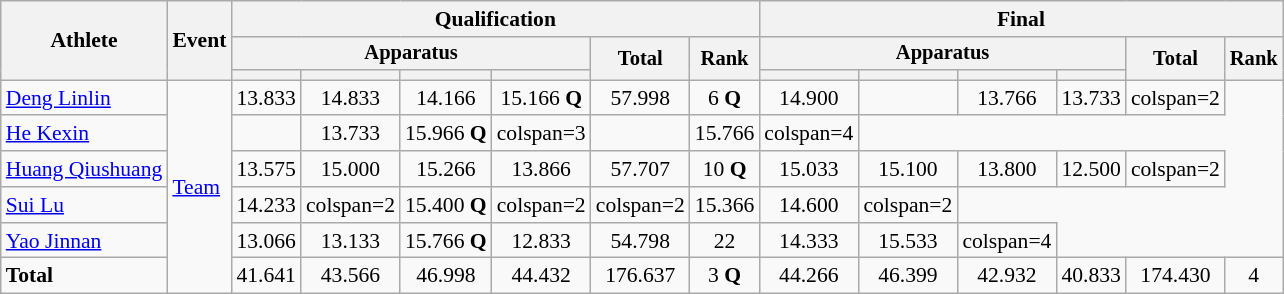<table class="wikitable" style="font-size:90%">
<tr>
<th rowspan=3>Athlete</th>
<th rowspan=3>Event</th>
<th colspan=6>Qualification</th>
<th colspan=6>Final</th>
</tr>
<tr style="font-size:95%">
<th colspan=4>Apparatus</th>
<th rowspan=2>Total</th>
<th rowspan=2>Rank</th>
<th colspan=4>Apparatus</th>
<th rowspan=2>Total</th>
<th rowspan=2>Rank</th>
</tr>
<tr style="font-size:95%">
<th></th>
<th></th>
<th></th>
<th></th>
<th></th>
<th></th>
<th></th>
<th></th>
</tr>
<tr align=center>
<td align=left><a href='#'>Deng Linlin</a></td>
<td align=left rowspan=6><a href='#'>Team</a></td>
<td>13.833</td>
<td>14.833</td>
<td>14.166</td>
<td>15.166 <strong>Q</strong></td>
<td>57.998</td>
<td>6 <strong>Q</strong></td>
<td>14.900</td>
<td></td>
<td>13.766</td>
<td>13.733</td>
<td>colspan=2 </td>
</tr>
<tr align=center>
<td align=left><a href='#'>He Kexin</a></td>
<td></td>
<td>13.733</td>
<td>15.966 <strong>Q</strong></td>
<td>colspan=3 </td>
<td></td>
<td>15.766</td>
<td>colspan=4 </td>
</tr>
<tr align=center>
<td align=left><a href='#'>Huang Qiushuang</a></td>
<td>13.575</td>
<td>15.000</td>
<td>15.266</td>
<td>13.866</td>
<td>57.707</td>
<td>10 <strong>Q</strong></td>
<td>15.033</td>
<td>15.100</td>
<td>13.800</td>
<td>12.500</td>
<td>colspan=2 </td>
</tr>
<tr align=center>
<td align=left><a href='#'>Sui Lu</a></td>
<td>14.233</td>
<td>colspan=2 </td>
<td>15.400 <strong>Q</strong></td>
<td>colspan=2 </td>
<td>colspan=2 </td>
<td>15.366</td>
<td>14.600</td>
<td>colspan=2 </td>
</tr>
<tr align=center>
<td align=left><a href='#'>Yao Jinnan</a></td>
<td>13.066</td>
<td>13.133</td>
<td>15.766 <strong>Q</strong></td>
<td>12.833</td>
<td>54.798</td>
<td>22</td>
<td>14.333</td>
<td>15.533</td>
<td>colspan=4 </td>
</tr>
<tr align=center>
<td align=left><strong>Total</strong></td>
<td>41.641</td>
<td>43.566</td>
<td>46.998</td>
<td>44.432</td>
<td>176.637</td>
<td>3 <strong>Q</strong></td>
<td>44.266</td>
<td>46.399</td>
<td>42.932</td>
<td>40.833</td>
<td>174.430</td>
<td>4</td>
</tr>
</table>
